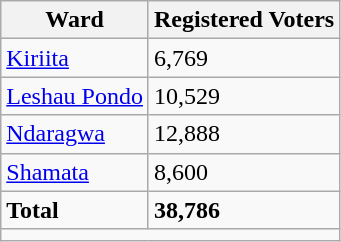<table class="wikitable">
<tr>
<th>Ward</th>
<th>Registered Voters</th>
</tr>
<tr>
<td><a href='#'>Kiriita</a></td>
<td>6,769</td>
</tr>
<tr>
<td><a href='#'>Leshau Pondo</a></td>
<td>10,529</td>
</tr>
<tr>
<td><a href='#'>Ndaragwa</a></td>
<td>12,888</td>
</tr>
<tr>
<td><a href='#'>Shamata</a></td>
<td>8,600</td>
</tr>
<tr>
<td><strong>Total</strong></td>
<td><strong>38,786</strong></td>
</tr>
<tr>
<td colspan="2"></td>
</tr>
</table>
